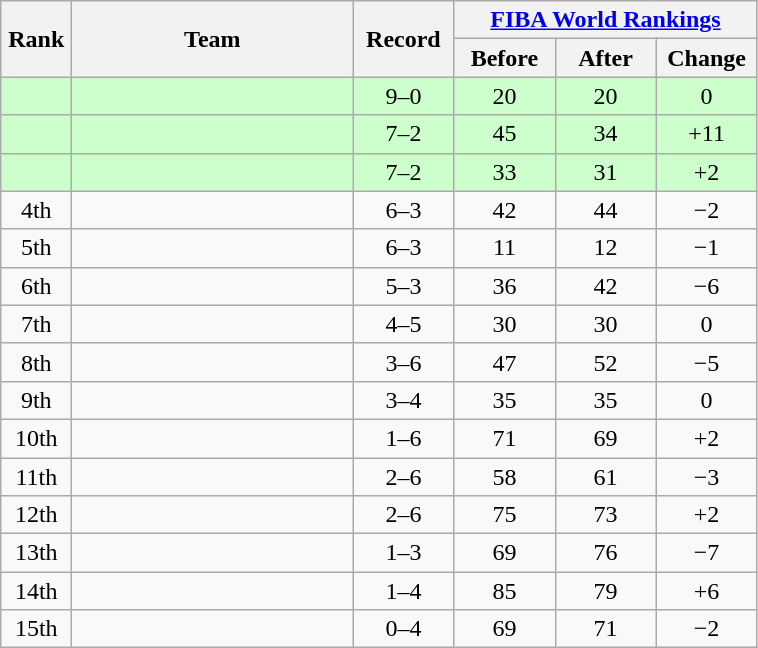<table class=wikitable style="text-align:center">
<tr>
<th rowspan=2 width=40>Rank</th>
<th rowspan=2 width=180>Team</th>
<th rowspan=2 width=60>Record</th>
<th colspan=3><a href='#'>FIBA World Rankings</a></th>
</tr>
<tr>
<th width=60>Before</th>
<th width=60>After</th>
<th width=60>Change</th>
</tr>
<tr bgcolor="#ccffcc">
<td></td>
<td align=left></td>
<td>9–0</td>
<td>20</td>
<td>20</td>
<td>0</td>
</tr>
<tr bgcolor="#ccffcc">
<td></td>
<td align=left></td>
<td>7–2</td>
<td>45</td>
<td>34</td>
<td>+11</td>
</tr>
<tr bgcolor="#ccffcc">
<td></td>
<td align=left></td>
<td>7–2</td>
<td>33</td>
<td>31</td>
<td>+2</td>
</tr>
<tr>
<td>4th</td>
<td align=left></td>
<td>6–3</td>
<td>42</td>
<td>44</td>
<td>−2</td>
</tr>
<tr>
<td>5th</td>
<td align=left></td>
<td>6–3</td>
<td>11</td>
<td>12</td>
<td>−1</td>
</tr>
<tr>
<td>6th</td>
<td align=left></td>
<td>5–3</td>
<td>36</td>
<td>42</td>
<td>−6</td>
</tr>
<tr>
<td>7th</td>
<td align=left></td>
<td>4–5</td>
<td>30</td>
<td>30</td>
<td>0</td>
</tr>
<tr>
<td>8th</td>
<td align=left></td>
<td>3–6</td>
<td>47</td>
<td>52</td>
<td>−5</td>
</tr>
<tr>
<td>9th</td>
<td align=left></td>
<td>3–4</td>
<td>35</td>
<td>35</td>
<td>0</td>
</tr>
<tr>
<td>10th</td>
<td align=left></td>
<td>1–6</td>
<td>71</td>
<td>69</td>
<td>+2</td>
</tr>
<tr>
<td>11th</td>
<td align=left></td>
<td>2–6</td>
<td>58</td>
<td>61</td>
<td>−3</td>
</tr>
<tr>
<td>12th</td>
<td align=left></td>
<td>2–6</td>
<td>75</td>
<td>73</td>
<td>+2</td>
</tr>
<tr>
<td>13th</td>
<td align=left></td>
<td>1–3</td>
<td>69</td>
<td>76</td>
<td>−7</td>
</tr>
<tr>
<td>14th</td>
<td align=left></td>
<td>1–4</td>
<td>85</td>
<td>79</td>
<td>+6</td>
</tr>
<tr>
<td>15th</td>
<td align=left></td>
<td>0–4</td>
<td>69</td>
<td>71</td>
<td>−2</td>
</tr>
</table>
